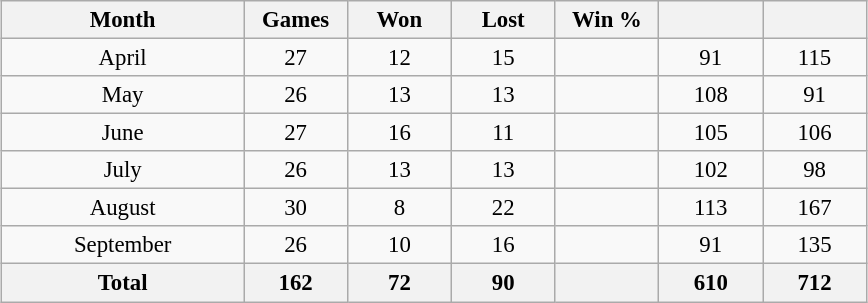<table class="wikitable" style="font-size:95%; text-align:center; width:38em;margin: 0.5em auto;">
<tr>
<th width="28%">Month</th>
<th width="12%">Games</th>
<th width="12%">Won</th>
<th width="12%">Lost</th>
<th width="12%">Win %</th>
<th width="12%"></th>
<th width="12%"></th>
</tr>
<tr>
<td>April</td>
<td>27</td>
<td>12</td>
<td>15</td>
<td></td>
<td>91</td>
<td>115</td>
</tr>
<tr>
<td>May</td>
<td>26</td>
<td>13</td>
<td>13</td>
<td></td>
<td>108</td>
<td>91</td>
</tr>
<tr>
<td>June</td>
<td>27</td>
<td>16</td>
<td>11</td>
<td></td>
<td>105</td>
<td>106</td>
</tr>
<tr>
<td>July</td>
<td>26</td>
<td>13</td>
<td>13</td>
<td></td>
<td>102</td>
<td>98</td>
</tr>
<tr>
<td>August</td>
<td>30</td>
<td>8</td>
<td>22</td>
<td></td>
<td>113</td>
<td>167</td>
</tr>
<tr>
<td>September</td>
<td>26</td>
<td>10</td>
<td>16</td>
<td></td>
<td>91</td>
<td>135</td>
</tr>
<tr>
<th>Total</th>
<th>162</th>
<th>72</th>
<th>90</th>
<th></th>
<th>610</th>
<th>712</th>
</tr>
</table>
